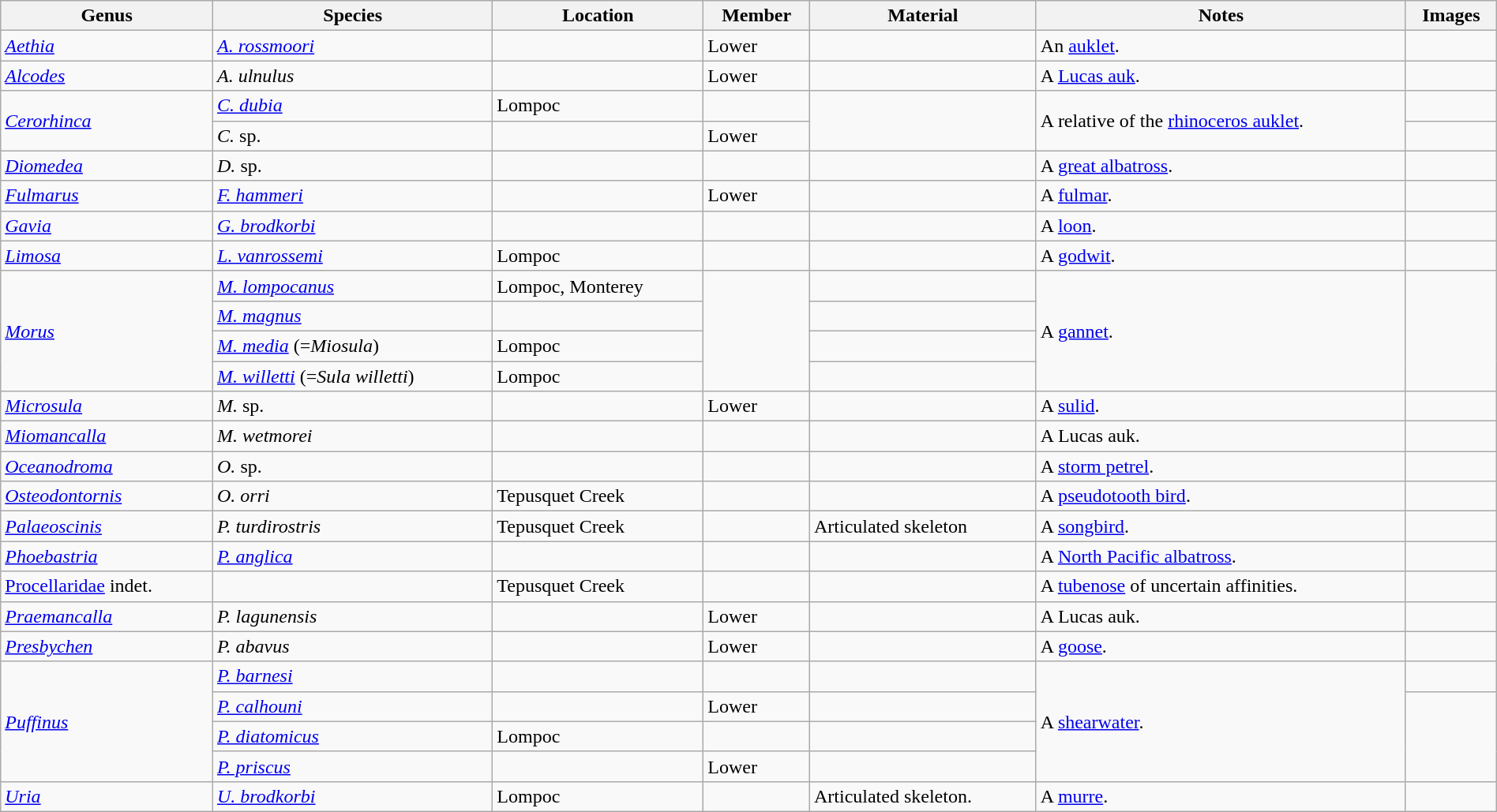<table class="wikitable" align="center" width="100%">
<tr>
<th>Genus</th>
<th>Species</th>
<th>Location</th>
<th>Member</th>
<th>Material</th>
<th>Notes</th>
<th>Images</th>
</tr>
<tr>
<td><em><a href='#'>Aethia</a></em></td>
<td><em><a href='#'>A. rossmoori</a></em></td>
<td></td>
<td>Lower</td>
<td></td>
<td>An <a href='#'>auklet</a>.</td>
<td></td>
</tr>
<tr>
<td><em><a href='#'>Alcodes</a></em></td>
<td><em>A. ulnulus</em></td>
<td></td>
<td>Lower</td>
<td></td>
<td>A <a href='#'>Lucas auk</a>.</td>
<td></td>
</tr>
<tr>
<td rowspan="2"><em><a href='#'>Cerorhinca</a></em></td>
<td><em><a href='#'>C. dubia</a></em></td>
<td>Lompoc</td>
<td></td>
<td rowspan="2"></td>
<td rowspan="2">A relative of the <a href='#'>rhinoceros auklet</a>.</td>
<td></td>
</tr>
<tr>
<td><em>C.</em> sp.</td>
<td></td>
<td>Lower</td>
<td></td>
</tr>
<tr>
<td><em><a href='#'>Diomedea</a></em></td>
<td><em>D.</em> sp.</td>
<td></td>
<td></td>
<td></td>
<td>A <a href='#'>great albatross</a>.</td>
<td></td>
</tr>
<tr>
<td><em><a href='#'>Fulmarus</a></em></td>
<td><em><a href='#'>F. hammeri</a></em></td>
<td></td>
<td>Lower</td>
<td></td>
<td>A <a href='#'>fulmar</a>.</td>
<td></td>
</tr>
<tr>
<td><em><a href='#'>Gavia</a></em></td>
<td><em><a href='#'>G. brodkorbi</a></em></td>
<td></td>
<td></td>
<td></td>
<td>A <a href='#'>loon</a>.</td>
<td></td>
</tr>
<tr>
<td><em><a href='#'>Limosa</a></em></td>
<td><em><a href='#'>L. vanrossemi</a></em></td>
<td>Lompoc</td>
<td></td>
<td></td>
<td>A <a href='#'>godwit</a>.</td>
<td></td>
</tr>
<tr>
<td rowspan="4"><em><a href='#'>Morus</a></em></td>
<td><em><a href='#'>M. lompocanus</a></em></td>
<td>Lompoc, Monterey</td>
<td rowspan="4"></td>
<td></td>
<td rowspan="4">A <a href='#'>gannet</a>.</td>
<td rowspan="4"></td>
</tr>
<tr>
<td><em><a href='#'>M. magnus</a></em></td>
<td></td>
<td></td>
</tr>
<tr>
<td><em><a href='#'>M. media</a></em> (=<em>Miosula</em>)</td>
<td>Lompoc</td>
<td></td>
</tr>
<tr>
<td><em><a href='#'>M. willetti</a></em> (=<em>Sula willetti</em>)</td>
<td>Lompoc</td>
<td></td>
</tr>
<tr>
<td><em><a href='#'>Microsula</a></em></td>
<td><em>M.</em> sp.</td>
<td></td>
<td>Lower</td>
<td></td>
<td>A <a href='#'>sulid</a>.</td>
<td></td>
</tr>
<tr>
<td><em><a href='#'>Miomancalla</a></em></td>
<td><em>M. wetmorei</em></td>
<td></td>
<td></td>
<td></td>
<td>A Lucas auk.</td>
<td></td>
</tr>
<tr>
<td><em><a href='#'>Oceanodroma</a></em></td>
<td><em>O.</em> sp.</td>
<td></td>
<td></td>
<td></td>
<td>A <a href='#'>storm petrel</a>.</td>
<td></td>
</tr>
<tr>
<td><em><a href='#'>Osteodontornis</a></em></td>
<td><em>O. orri</em></td>
<td>Tepusquet Creek</td>
<td></td>
<td></td>
<td>A <a href='#'>pseudotooth bird</a>.</td>
<td></td>
</tr>
<tr>
<td><em><a href='#'>Palaeoscinis</a></em></td>
<td><em>P. turdirostris</em></td>
<td>Tepusquet Creek</td>
<td></td>
<td>Articulated skeleton</td>
<td>A <a href='#'>songbird</a>.</td>
<td></td>
</tr>
<tr>
<td><em><a href='#'>Phoebastria</a></em></td>
<td><em><a href='#'>P. anglica</a></em></td>
<td></td>
<td></td>
<td></td>
<td>A <a href='#'>North Pacific albatross</a>.</td>
<td></td>
</tr>
<tr>
<td><a href='#'>Procellaridae</a> indet.</td>
<td></td>
<td>Tepusquet Creek</td>
<td></td>
<td></td>
<td>A <a href='#'>tubenose</a> of uncertain affinities.</td>
<td></td>
</tr>
<tr>
<td><em><a href='#'>Praemancalla</a></em></td>
<td><em>P. lagunensis</em></td>
<td></td>
<td>Lower</td>
<td></td>
<td>A Lucas auk.</td>
<td></td>
</tr>
<tr>
<td><em><a href='#'>Presbychen</a></em></td>
<td><em>P. abavus</em></td>
<td></td>
<td>Lower</td>
<td></td>
<td>A <a href='#'>goose</a>.</td>
<td></td>
</tr>
<tr>
<td rowspan="4"><em><a href='#'>Puffinus</a></em></td>
<td><em><a href='#'>P. barnesi</a></em></td>
<td></td>
<td></td>
<td></td>
<td rowspan="4">A <a href='#'>shearwater</a>.</td>
<td></td>
</tr>
<tr>
<td><em><a href='#'>P. calhouni</a></em></td>
<td></td>
<td>Lower</td>
<td></td>
<td rowspan="3"></td>
</tr>
<tr>
<td><em><a href='#'>P. diatomicus</a></em></td>
<td>Lompoc</td>
<td></td>
<td></td>
</tr>
<tr>
<td><em><a href='#'>P. priscus</a></em></td>
<td></td>
<td>Lower</td>
<td></td>
</tr>
<tr>
<td><em><a href='#'>Uria</a></em></td>
<td><em><a href='#'>U. brodkorbi</a></em></td>
<td>Lompoc</td>
<td></td>
<td>Articulated skeleton.</td>
<td>A <a href='#'>murre</a>.</td>
<td></td>
</tr>
</table>
